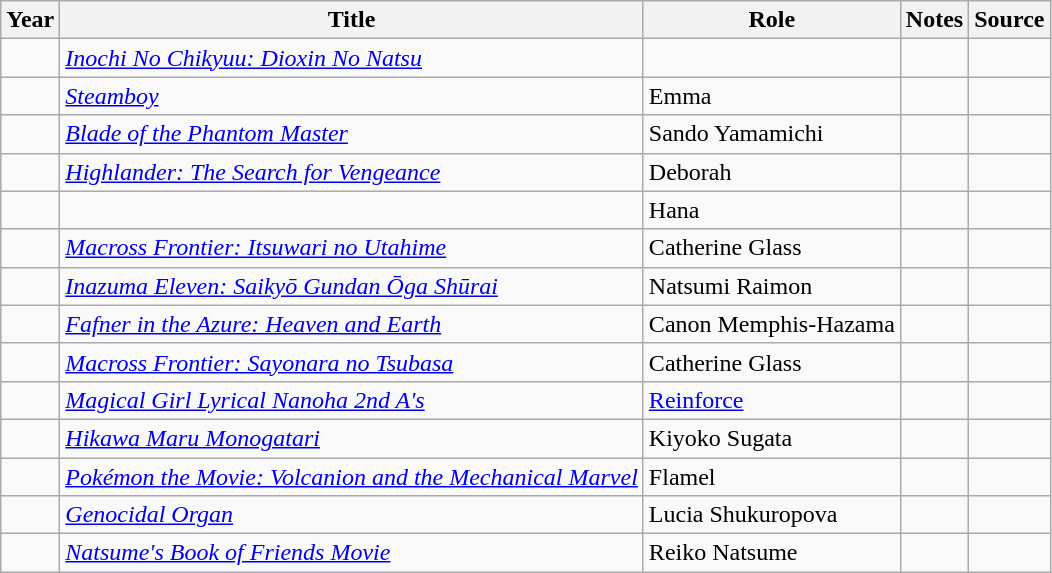<table class="wikitable sortable plainrowheaders">
<tr>
<th>Year</th>
<th>Title</th>
<th>Role</th>
<th class="unsortable">Notes</th>
<th class="unsortable">Source</th>
</tr>
<tr>
<td></td>
<td><em><a href='#'>Inochi No Chikyuu: Dioxin No Natsu</a></em><br></td>
<td></td>
<td></td>
<td></td>
</tr>
<tr>
<td></td>
<td><em><a href='#'>Steamboy</a></em></td>
<td>Emma</td>
<td></td>
<td></td>
</tr>
<tr>
<td></td>
<td><em><a href='#'>Blade of the Phantom Master</a></em></td>
<td>Sando Yamamichi</td>
<td></td>
<td></td>
</tr>
<tr>
<td></td>
<td><em><a href='#'>Highlander: The Search for Vengeance</a></em></td>
<td>Deborah</td>
<td></td>
<td></td>
</tr>
<tr>
<td></td>
<td><em></em></td>
<td>Hana</td>
<td></td>
<td></td>
</tr>
<tr>
<td></td>
<td><em><a href='#'>Macross Frontier: Itsuwari no Utahime</a></em></td>
<td>Catherine Glass</td>
<td></td>
<td></td>
</tr>
<tr>
<td></td>
<td><em><a href='#'>Inazuma Eleven: Saikyō Gundan Ōga Shūrai</a></em></td>
<td>Natsumi Raimon</td>
<td></td>
<td></td>
</tr>
<tr>
<td></td>
<td><em><a href='#'>Fafner in the Azure: Heaven and Earth</a></em></td>
<td>Canon Memphis-Hazama</td>
<td></td>
<td></td>
</tr>
<tr>
<td></td>
<td><em><a href='#'>Macross Frontier: Sayonara no Tsubasa</a></em></td>
<td>Catherine Glass</td>
<td></td>
<td></td>
</tr>
<tr>
<td></td>
<td><em><a href='#'>Magical Girl Lyrical Nanoha 2nd A's</a></em></td>
<td><a href='#'>Reinforce</a></td>
<td></td>
<td></td>
</tr>
<tr>
<td></td>
<td><em><a href='#'>Hikawa Maru Monogatari</a></em></td>
<td>Kiyoko Sugata</td>
<td></td>
<td></td>
</tr>
<tr>
<td></td>
<td><em><a href='#'>Pokémon the Movie: Volcanion and the Mechanical Marvel</a></em></td>
<td>Flamel</td>
<td></td>
<td></td>
</tr>
<tr>
<td></td>
<td><em><a href='#'>Genocidal Organ</a></em></td>
<td>Lucia Shukuropova</td>
<td></td>
<td></td>
</tr>
<tr>
<td></td>
<td><em><a href='#'>Natsume's Book of Friends Movie</a></em></td>
<td>Reiko Natsume</td>
<td></td>
<td></td>
</tr>
</table>
